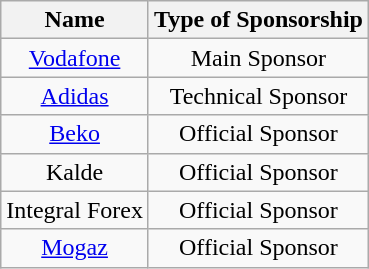<table class="wikitable" style="text-align: center">
<tr>
<th>Name</th>
<th>Type of Sponsorship</th>
</tr>
<tr>
<td><a href='#'>Vodafone</a></td>
<td>Main Sponsor</td>
</tr>
<tr>
<td><a href='#'>Adidas</a></td>
<td>Technical Sponsor</td>
</tr>
<tr>
<td><a href='#'>Beko</a></td>
<td>Official Sponsor</td>
</tr>
<tr>
<td>Kalde</td>
<td>Official Sponsor</td>
</tr>
<tr>
<td>Integral Forex</td>
<td>Official Sponsor</td>
</tr>
<tr>
<td><a href='#'>Mogaz</a></td>
<td>Official Sponsor</td>
</tr>
</table>
